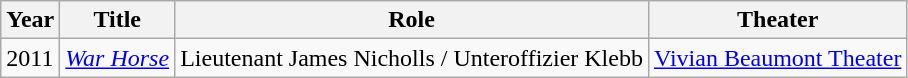<table class="wikitable">
<tr>
<th>Year</th>
<th>Title</th>
<th>Role</th>
<th>Theater</th>
</tr>
<tr>
<td>2011</td>
<td><a href='#'><em>War Horse</em></a></td>
<td>Lieutenant James Nicholls / Unteroffizier Klebb</td>
<td><a href='#'>Vivian Beaumont Theater</a></td>
</tr>
</table>
